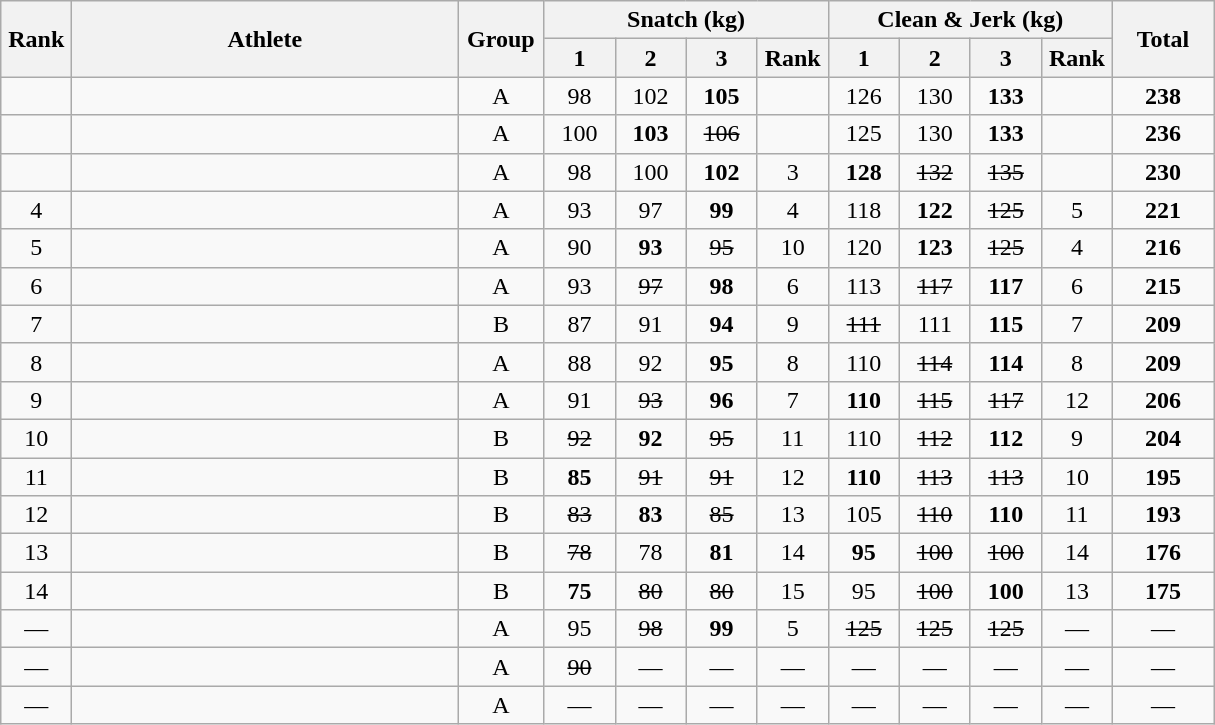<table class = "wikitable" style="text-align:center;">
<tr>
<th rowspan=2 width=40>Rank</th>
<th rowspan=2 width=250>Athlete</th>
<th rowspan=2 width=50>Group</th>
<th colspan=4>Snatch (kg)</th>
<th colspan=4>Clean & Jerk (kg)</th>
<th rowspan=2 width=60>Total</th>
</tr>
<tr>
<th width=40>1</th>
<th width=40>2</th>
<th width=40>3</th>
<th width=40>Rank</th>
<th width=40>1</th>
<th width=40>2</th>
<th width=40>3</th>
<th width=40>Rank</th>
</tr>
<tr>
<td></td>
<td align=left></td>
<td>A</td>
<td>98</td>
<td>102</td>
<td><strong>105</strong></td>
<td></td>
<td>126</td>
<td>130</td>
<td><strong>133</strong></td>
<td></td>
<td><strong>238</strong></td>
</tr>
<tr>
<td></td>
<td align=left></td>
<td>A</td>
<td>100</td>
<td><strong>103</strong></td>
<td><s>106</s></td>
<td></td>
<td>125</td>
<td>130</td>
<td><strong>133</strong></td>
<td></td>
<td><strong>236</strong></td>
</tr>
<tr>
<td></td>
<td align=left></td>
<td>A</td>
<td>98</td>
<td>100</td>
<td><strong>102</strong></td>
<td>3</td>
<td><strong>128</strong></td>
<td><s>132</s></td>
<td><s>135</s></td>
<td></td>
<td><strong>230</strong></td>
</tr>
<tr>
<td>4</td>
<td align=left></td>
<td>A</td>
<td>93</td>
<td>97</td>
<td><strong>99</strong></td>
<td>4</td>
<td>118</td>
<td><strong>122</strong></td>
<td><s>125</s></td>
<td>5</td>
<td><strong>221</strong></td>
</tr>
<tr>
<td>5</td>
<td align=left></td>
<td>A</td>
<td>90</td>
<td><strong>93</strong></td>
<td><s>95</s></td>
<td>10</td>
<td>120</td>
<td><strong>123</strong></td>
<td><s>125</s></td>
<td>4</td>
<td><strong>216</strong></td>
</tr>
<tr>
<td>6</td>
<td align=left></td>
<td>A</td>
<td>93</td>
<td><s>97</s></td>
<td><strong>98</strong></td>
<td>6</td>
<td>113</td>
<td><s>117</s></td>
<td><strong>117</strong></td>
<td>6</td>
<td><strong>215</strong></td>
</tr>
<tr>
<td>7</td>
<td align=left></td>
<td>B</td>
<td>87</td>
<td>91</td>
<td><strong>94</strong></td>
<td>9</td>
<td><s>111</s></td>
<td>111</td>
<td><strong>115</strong></td>
<td>7</td>
<td><strong>209</strong></td>
</tr>
<tr>
<td>8</td>
<td align=left></td>
<td>A</td>
<td>88</td>
<td>92</td>
<td><strong>95</strong></td>
<td>8</td>
<td>110</td>
<td><s>114</s></td>
<td><strong>114</strong></td>
<td>8</td>
<td><strong>209</strong></td>
</tr>
<tr>
<td>9</td>
<td align=left></td>
<td>A</td>
<td>91</td>
<td><s>93</s></td>
<td><strong>96</strong></td>
<td>7</td>
<td><strong>110</strong></td>
<td><s>115</s></td>
<td><s>117</s></td>
<td>12</td>
<td><strong>206</strong></td>
</tr>
<tr>
<td>10</td>
<td align=left></td>
<td>B</td>
<td><s>92</s></td>
<td><strong>92</strong></td>
<td><s>95</s></td>
<td>11</td>
<td>110</td>
<td><s>112</s></td>
<td><strong>112</strong></td>
<td>9</td>
<td><strong>204</strong></td>
</tr>
<tr>
<td>11</td>
<td align=left></td>
<td>B</td>
<td><strong>85</strong></td>
<td><s>91</s></td>
<td><s>91</s></td>
<td>12</td>
<td><strong>110</strong></td>
<td><s>113</s></td>
<td><s>113</s></td>
<td>10</td>
<td><strong>195</strong></td>
</tr>
<tr>
<td>12</td>
<td align=left></td>
<td>B</td>
<td><s>83</s></td>
<td><strong>83</strong></td>
<td><s>85</s></td>
<td>13</td>
<td>105</td>
<td><s>110</s></td>
<td><strong>110</strong></td>
<td>11</td>
<td><strong>193</strong></td>
</tr>
<tr>
<td>13</td>
<td align=left></td>
<td>B</td>
<td><s>78</s></td>
<td>78</td>
<td><strong>81</strong></td>
<td>14</td>
<td><strong>95</strong></td>
<td><s>100</s></td>
<td><s>100</s></td>
<td>14</td>
<td><strong>176</strong></td>
</tr>
<tr>
<td>14</td>
<td align=left></td>
<td>B</td>
<td><strong>75</strong></td>
<td><s>80</s></td>
<td><s>80</s></td>
<td>15</td>
<td>95</td>
<td><s>100</s></td>
<td><strong>100</strong></td>
<td>13</td>
<td><strong>175</strong></td>
</tr>
<tr>
<td>—</td>
<td align=left></td>
<td>A</td>
<td>95</td>
<td><s>98</s></td>
<td><strong>99</strong></td>
<td>5</td>
<td><s>125</s></td>
<td><s>125</s></td>
<td><s>125</s></td>
<td>—</td>
<td>—</td>
</tr>
<tr>
<td>—</td>
<td align=left></td>
<td>A</td>
<td><s>90</s></td>
<td>—</td>
<td>—</td>
<td>—</td>
<td>—</td>
<td>—</td>
<td>—</td>
<td>—</td>
<td>—</td>
</tr>
<tr>
<td>—</td>
<td align=left></td>
<td>A</td>
<td>—</td>
<td>—</td>
<td>—</td>
<td>—</td>
<td>—</td>
<td>—</td>
<td>—</td>
<td>—</td>
<td>—</td>
</tr>
</table>
